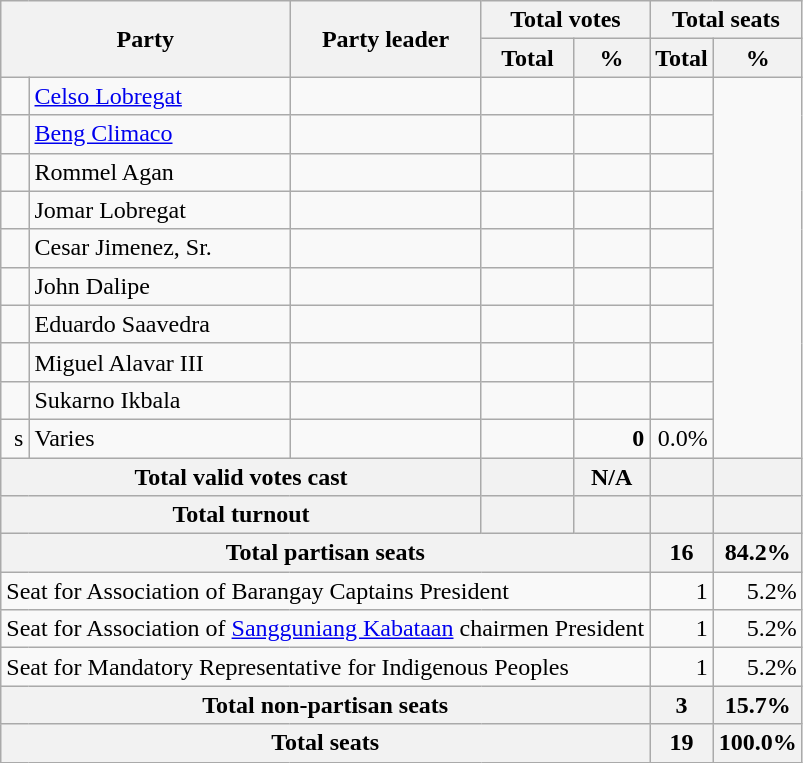<table class=wikitable style="text-align:right">
<tr>
<th rowspan=2 colspan=2>Party</th>
<th rowspan=2>Party leader</th>
<th colspan=2>Total votes</th>
<th colspan=2>Total seats</th>
</tr>
<tr>
<th>Total</th>
<th>%</th>
<th>Total</th>
<th>%</th>
</tr>
<tr>
<td></td>
<td align=left><a href='#'>Celso Lobregat</a></td>
<td></td>
<td></td>
<td><strong></strong></td>
<td></td>
</tr>
<tr>
<td></td>
<td align=left><a href='#'>Beng Climaco</a></td>
<td></td>
<td></td>
<td><strong></strong></td>
<td></td>
</tr>
<tr>
<td></td>
<td align=left>Rommel Agan</td>
<td></td>
<td></td>
<td><strong></strong></td>
<td></td>
</tr>
<tr>
<td></td>
<td align=left>Jomar Lobregat</td>
<td></td>
<td></td>
<td><strong></strong></td>
<td></td>
</tr>
<tr>
<td></td>
<td align=left>Cesar Jimenez, Sr.</td>
<td></td>
<td></td>
<td><strong></strong></td>
<td></td>
</tr>
<tr>
<td></td>
<td align=left>John Dalipe</td>
<td></td>
<td></td>
<td><strong></strong></td>
<td></td>
</tr>
<tr>
<td></td>
<td align=left>Eduardo Saavedra</td>
<td></td>
<td></td>
<td><strong></strong></td>
<td></td>
</tr>
<tr>
<td></td>
<td align=left>Miguel Alavar III</td>
<td></td>
<td></td>
<td><strong></strong></td>
<td></td>
</tr>
<tr>
<td></td>
<td align=left>Sukarno Ikbala</td>
<td></td>
<td></td>
<td><strong></strong></td>
<td></td>
</tr>
<tr>
<td>s</td>
<td align=left>Varies</td>
<td></td>
<td></td>
<td><strong>0</strong></td>
<td>0.0%</td>
</tr>
<tr>
<th align=left colspan=3>Total valid votes cast</th>
<th></th>
<th>N/A</th>
<th></th>
<th></th>
</tr>
<tr>
<th align=left colspan=3>Total turnout</th>
<th></th>
<th></th>
<th></th>
<th></th>
</tr>
<tr>
<th align=left colspan=5>Total partisan seats</th>
<th>16</th>
<th>84.2%</th>
</tr>
<tr>
<td align=left colspan=5>Seat for Association of Barangay Captains President</td>
<td>1</td>
<td>5.2%</td>
</tr>
<tr>
<td align=left colspan=5>Seat for Association of <a href='#'>Sangguniang Kabataan</a> chairmen President</td>
<td>1</td>
<td>5.2%</td>
</tr>
<tr>
<td align=left colspan=5>Seat for Mandatory Representative for Indigenous Peoples</td>
<td>1</td>
<td>5.2%</td>
</tr>
<tr>
<th align=left colspan=5>Total non-partisan seats</th>
<th>3</th>
<th>15.7%</th>
</tr>
<tr>
<th colspan=5>Total seats</th>
<th>19</th>
<th>100.0%</th>
</tr>
</table>
